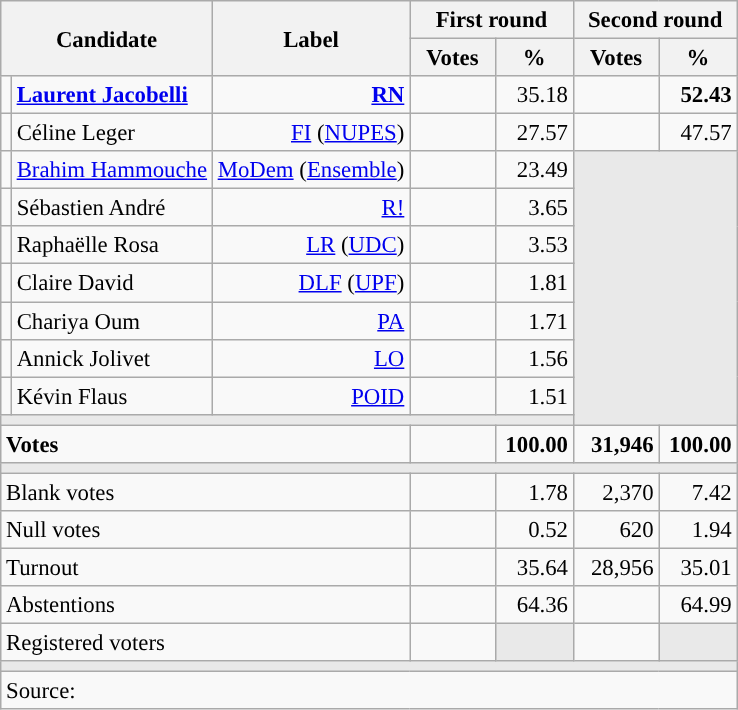<table class="wikitable" style="text-align:right;font-size:95%;">
<tr>
<th rowspan="2" colspan="2">Candidate</th>
<th rowspan="2">Label</th>
<th colspan="2">First round</th>
<th colspan="2">Second round</th>
</tr>
<tr>
<th style="width:50px;">Votes</th>
<th style="width:45px;">%</th>
<th style="width:50px;">Votes</th>
<th style="width:45px;">%</th>
</tr>
<tr>
<td style="color:inherit;background:"></td>
<td style="text-align:left;"><strong><a href='#'>Laurent Jacobelli</a></strong></td>
<td><strong><a href='#'>RN</a></strong></td>
<td></td>
<td>35.18</td>
<td><strong></strong></td>
<td><strong>52.43</strong></td>
</tr>
<tr>
<td style="color:inherit;background:"></td>
<td style="text-align:left;">Céline Leger</td>
<td><a href='#'>FI</a> (<a href='#'>NUPES</a>)</td>
<td></td>
<td>27.57</td>
<td></td>
<td>47.57</td>
</tr>
<tr>
<td style="color:inherit;background:"></td>
<td style="text-align:left;"><a href='#'>Brahim Hammouche</a></td>
<td><a href='#'>MoDem</a> (<a href='#'>Ensemble</a>)</td>
<td></td>
<td>23.49</td>
<td colspan="2" rowspan="8" style="background:#E9E9E9;"></td>
</tr>
<tr>
<td style="color:inherit;background:"></td>
<td style="text-align:left;">Sébastien André</td>
<td><a href='#'>R!</a></td>
<td></td>
<td>3.65</td>
</tr>
<tr>
<td style="color:inherit;background:"></td>
<td style="text-align:left;">Raphaëlle Rosa</td>
<td><a href='#'>LR</a> (<a href='#'>UDC</a>)</td>
<td></td>
<td>3.53</td>
</tr>
<tr>
<td style="color:inherit;background:"></td>
<td style="text-align:left;">Claire David</td>
<td><a href='#'>DLF</a> (<a href='#'>UPF</a>)</td>
<td></td>
<td>1.81</td>
</tr>
<tr>
<td style="color:inherit;background:"></td>
<td style="text-align:left;">Chariya Oum</td>
<td><a href='#'>PA</a></td>
<td></td>
<td>1.71</td>
</tr>
<tr>
<td style="color:inherit;background:"></td>
<td style="text-align:left;">Annick Jolivet</td>
<td><a href='#'>LO</a></td>
<td></td>
<td>1.56</td>
</tr>
<tr>
<td style="color:inherit;background:"></td>
<td style="text-align:left;">Kévin Flaus</td>
<td><a href='#'>POID</a></td>
<td></td>
<td>1.51</td>
</tr>
<tr>
<td colspan="7" style="background:#E9E9E9;"></td>
</tr>
<tr style="font-weight:bold;">
<td colspan="3" style="text-align:left;">Votes</td>
<td></td>
<td>100.00</td>
<td>31,946</td>
<td>100.00</td>
</tr>
<tr>
<td colspan="7" style="background:#E9E9E9;"></td>
</tr>
<tr>
<td colspan="3" style="text-align:left;">Blank votes</td>
<td></td>
<td>1.78</td>
<td>2,370</td>
<td>7.42</td>
</tr>
<tr>
<td colspan="3" style="text-align:left;">Null votes</td>
<td></td>
<td>0.52</td>
<td>620</td>
<td>1.94</td>
</tr>
<tr>
<td colspan="3" style="text-align:left;">Turnout</td>
<td></td>
<td>35.64</td>
<td>28,956</td>
<td>35.01</td>
</tr>
<tr>
<td colspan="3" style="text-align:left;">Abstentions</td>
<td></td>
<td>64.36</td>
<td></td>
<td>64.99</td>
</tr>
<tr>
<td colspan="3" style="text-align:left;">Registered voters</td>
<td></td>
<td style="background:#E9E9E9;"></td>
<td></td>
<td style="background:#E9E9E9;"></td>
</tr>
<tr>
<td colspan="7" style="background:#E9E9E9;"></td>
</tr>
<tr>
<td colspan="7" style="text-align:left;">Source:  </td>
</tr>
</table>
